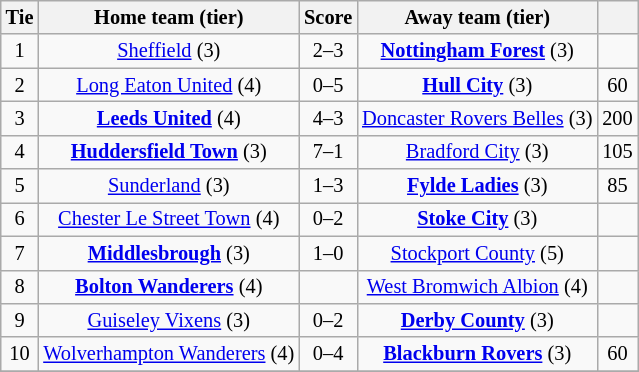<table class="wikitable" style="text-align:center; font-size:85%">
<tr>
<th>Tie</th>
<th>Home team (tier)</th>
<th>Score</th>
<th>Away team (tier)</th>
<th></th>
</tr>
<tr>
<td>1</td>
<td><a href='#'>Sheffield</a> (3)</td>
<td>2–3</td>
<td><strong><a href='#'>Nottingham Forest</a></strong> (3)</td>
<td></td>
</tr>
<tr>
<td>2</td>
<td><a href='#'>Long Eaton United</a> (4)</td>
<td>0–5</td>
<td><strong><a href='#'>Hull City</a></strong> (3)</td>
<td>60</td>
</tr>
<tr>
<td>3</td>
<td><strong><a href='#'>Leeds United</a></strong> (4)</td>
<td>4–3 </td>
<td><a href='#'>Doncaster Rovers Belles</a> (3)</td>
<td>200</td>
</tr>
<tr>
<td>4</td>
<td><strong><a href='#'>Huddersfield Town</a></strong> (3)</td>
<td>7–1</td>
<td><a href='#'>Bradford City</a> (3)</td>
<td>105</td>
</tr>
<tr>
<td>5</td>
<td><a href='#'>Sunderland</a> (3)</td>
<td>1–3</td>
<td><strong><a href='#'>Fylde Ladies</a></strong> (3)</td>
<td>85</td>
</tr>
<tr>
<td>6</td>
<td><a href='#'>Chester Le Street Town</a> (4)</td>
<td>0–2</td>
<td><strong><a href='#'>Stoke City</a></strong> (3)</td>
<td></td>
</tr>
<tr>
<td>7</td>
<td><strong><a href='#'>Middlesbrough</a></strong> (3)</td>
<td>1–0</td>
<td><a href='#'>Stockport County</a> (5)</td>
<td></td>
</tr>
<tr>
<td>8</td>
<td><strong><a href='#'>Bolton Wanderers</a></strong> (4)</td>
<td></td>
<td><a href='#'>West Bromwich Albion</a> (4)</td>
<td></td>
</tr>
<tr>
<td>9</td>
<td><a href='#'>Guiseley Vixens</a> (3)</td>
<td>0–2</td>
<td><strong><a href='#'>Derby County</a></strong> (3)</td>
<td></td>
</tr>
<tr>
<td>10</td>
<td><a href='#'>Wolverhampton Wanderers</a> (4)</td>
<td>0–4</td>
<td><strong><a href='#'>Blackburn Rovers</a></strong> (3)</td>
<td>60</td>
</tr>
<tr>
</tr>
</table>
